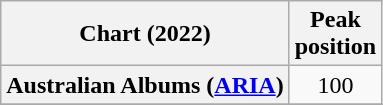<table class="wikitable sortable plainrowheaders" style="text-align:center">
<tr>
<th scope="col">Chart (2022)</th>
<th scope="col">Peak<br>position</th>
</tr>
<tr>
<th scope="row">Australian Albums (<a href='#'>ARIA</a>)</th>
<td>100</td>
</tr>
<tr>
</tr>
</table>
